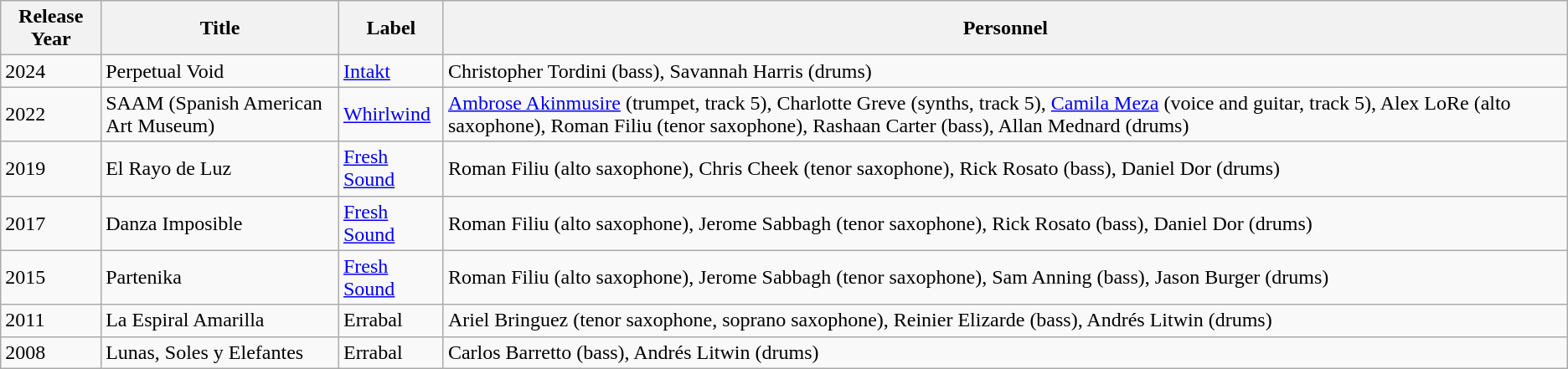<table class="wikitable">
<tr>
<th>Release Year</th>
<th>Title</th>
<th>Label</th>
<th>Personnel</th>
</tr>
<tr>
<td>2024</td>
<td>Perpetual Void</td>
<td><a href='#'>Intakt</a></td>
<td>Christopher Tordini (bass), Savannah Harris (drums)</td>
</tr>
<tr>
<td>2022</td>
<td>SAAM (Spanish American Art Museum)</td>
<td><a href='#'>Whirlwind</a></td>
<td><a href='#'>Ambrose Akinmusire</a> (trumpet, track 5), Charlotte Greve (synths, track 5), <a href='#'>Camila Meza</a> (voice and guitar, track 5), Alex LoRe (alto saxophone), Roman Filiu (tenor saxophone), Rashaan Carter (bass), Allan Mednard (drums)</td>
</tr>
<tr>
<td>2019</td>
<td>El Rayo de Luz</td>
<td><a href='#'>Fresh Sound</a></td>
<td>Roman Filiu (alto saxophone), Chris Cheek (tenor saxophone), Rick Rosato (bass), Daniel Dor (drums)</td>
</tr>
<tr>
<td>2017</td>
<td>Danza Imposible</td>
<td><a href='#'>Fresh Sound</a></td>
<td>Roman Filiu (alto saxophone), Jerome Sabbagh (tenor saxophone), Rick Rosato (bass), Daniel Dor (drums)</td>
</tr>
<tr>
<td>2015</td>
<td>Partenika</td>
<td><a href='#'>Fresh Sound</a></td>
<td>Roman Filiu (alto saxophone), Jerome Sabbagh (tenor saxophone), Sam Anning (bass), Jason Burger (drums)</td>
</tr>
<tr>
<td>2011</td>
<td>La Espiral Amarilla</td>
<td>Errabal</td>
<td>Ariel Bringuez (tenor saxophone, soprano saxophone), Reinier Elizarde (bass), Andrés Litwin (drums)</td>
</tr>
<tr>
<td>2008</td>
<td>Lunas, Soles y Elefantes</td>
<td>Errabal</td>
<td>Carlos Barretto (bass), Andrés Litwin (drums)</td>
</tr>
</table>
